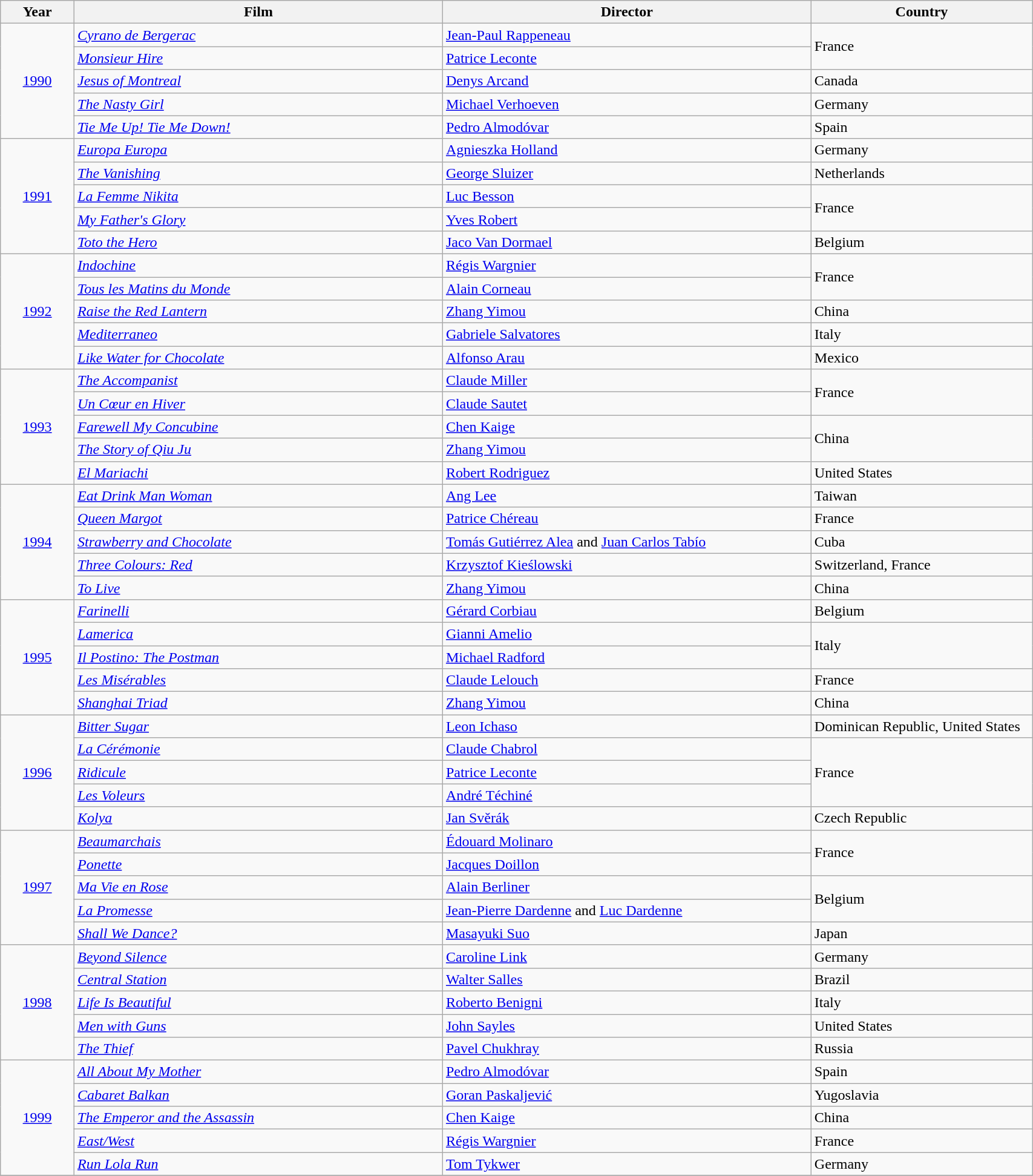<table class="wikitable" width="90%">
<tr>
<th width=5%>Year</th>
<th width=25%>Film</th>
<th width=25%><strong>Director</strong></th>
<th width=15%><strong>Country</strong></th>
</tr>
<tr>
<td rowspan="5" style="text-align:center;"><a href='#'>1990</a></td>
<td><em><a href='#'>Cyrano de Bergerac</a></em></td>
<td><a href='#'>Jean-Paul Rappeneau</a></td>
<td rowspan="2">France</td>
</tr>
<tr>
<td><em><a href='#'>Monsieur Hire</a></em></td>
<td><a href='#'>Patrice Leconte</a></td>
</tr>
<tr>
<td><em><a href='#'>Jesus of Montreal</a></em></td>
<td><a href='#'>Denys Arcand</a></td>
<td>Canada</td>
</tr>
<tr>
<td><em><a href='#'>The Nasty Girl</a></em></td>
<td><a href='#'>Michael Verhoeven</a></td>
<td>Germany</td>
</tr>
<tr>
<td><em><a href='#'>Tie Me Up! Tie Me Down!</a></em></td>
<td><a href='#'>Pedro Almodóvar</a></td>
<td>Spain</td>
</tr>
<tr>
<td rowspan="5" style="text-align:center;"><a href='#'>1991</a></td>
<td><em><a href='#'>Europa Europa</a></em></td>
<td><a href='#'>Agnieszka Holland</a></td>
<td>Germany</td>
</tr>
<tr>
<td><em><a href='#'>The Vanishing</a></em></td>
<td><a href='#'>George Sluizer</a></td>
<td>Netherlands</td>
</tr>
<tr>
<td><em><a href='#'>La Femme Nikita</a></em></td>
<td><a href='#'>Luc Besson</a></td>
<td rowspan="2">France</td>
</tr>
<tr>
<td><em><a href='#'>My Father's Glory</a></em></td>
<td><a href='#'>Yves Robert</a></td>
</tr>
<tr>
<td><em><a href='#'>Toto the Hero</a></em></td>
<td><a href='#'>Jaco Van Dormael</a></td>
<td>Belgium</td>
</tr>
<tr>
<td rowspan="5" style="text-align:center;"><a href='#'>1992</a></td>
<td><em><a href='#'>Indochine</a></em></td>
<td><a href='#'>Régis Wargnier</a></td>
<td rowspan="2">France</td>
</tr>
<tr>
<td><em><a href='#'>Tous les Matins du Monde</a></em></td>
<td><a href='#'>Alain Corneau</a></td>
</tr>
<tr>
<td><em><a href='#'>Raise the Red Lantern</a></em></td>
<td><a href='#'>Zhang Yimou</a></td>
<td>China</td>
</tr>
<tr>
<td><em><a href='#'>Mediterraneo</a></em></td>
<td><a href='#'>Gabriele Salvatores</a></td>
<td>Italy</td>
</tr>
<tr>
<td><em><a href='#'>Like Water for Chocolate</a></em></td>
<td><a href='#'>Alfonso Arau</a></td>
<td>Mexico</td>
</tr>
<tr>
<td rowspan="5" style="text-align:center;"><a href='#'>1993</a></td>
<td><em><a href='#'>The Accompanist</a></em></td>
<td><a href='#'>Claude Miller</a></td>
<td rowspan="2">France</td>
</tr>
<tr>
<td><em><a href='#'>Un Cœur en Hiver</a></em></td>
<td><a href='#'>Claude Sautet</a></td>
</tr>
<tr>
<td><em><a href='#'>Farewell My Concubine</a></em></td>
<td><a href='#'>Chen Kaige</a></td>
<td rowspan="2">China</td>
</tr>
<tr>
<td><em><a href='#'>The Story of Qiu Ju</a></em></td>
<td><a href='#'>Zhang Yimou</a></td>
</tr>
<tr>
<td><em><a href='#'>El Mariachi</a></em></td>
<td><a href='#'>Robert Rodriguez</a></td>
<td>United States</td>
</tr>
<tr>
<td rowspan="5" style="text-align:center;"><a href='#'>1994</a></td>
<td><em><a href='#'>Eat Drink Man Woman</a></em></td>
<td><a href='#'>Ang Lee</a></td>
<td>Taiwan</td>
</tr>
<tr>
<td><em><a href='#'>Queen Margot</a></em></td>
<td><a href='#'>Patrice Chéreau</a></td>
<td>France</td>
</tr>
<tr>
<td><em><a href='#'>Strawberry and Chocolate</a></em></td>
<td><a href='#'>Tomás Gutiérrez Alea</a> and <a href='#'>Juan Carlos Tabío</a></td>
<td>Cuba</td>
</tr>
<tr>
<td><em><a href='#'>Three Colours: Red</a></em></td>
<td><a href='#'>Krzysztof Kieślowski</a></td>
<td>Switzerland, France</td>
</tr>
<tr>
<td><em><a href='#'>To Live</a></em></td>
<td><a href='#'>Zhang Yimou</a></td>
<td>China</td>
</tr>
<tr>
<td rowspan="5" style="text-align:center;"><a href='#'>1995</a></td>
<td><em><a href='#'>Farinelli</a></em></td>
<td><a href='#'>Gérard Corbiau</a></td>
<td>Belgium</td>
</tr>
<tr>
<td><em><a href='#'>Lamerica</a></em></td>
<td><a href='#'>Gianni Amelio</a></td>
<td rowspan="2">Italy</td>
</tr>
<tr>
<td><em><a href='#'>Il Postino: The Postman</a></em></td>
<td><a href='#'>Michael Radford</a></td>
</tr>
<tr>
<td><em><a href='#'>Les Misérables</a></em></td>
<td><a href='#'>Claude Lelouch</a></td>
<td>France</td>
</tr>
<tr>
<td><em><a href='#'>Shanghai Triad</a></em></td>
<td><a href='#'>Zhang Yimou</a></td>
<td>China</td>
</tr>
<tr>
<td rowspan="5" style="text-align:center;"><a href='#'>1996</a></td>
<td><em><a href='#'>Bitter Sugar</a></em></td>
<td><a href='#'>Leon Ichaso</a></td>
<td>Dominican Republic, United States</td>
</tr>
<tr>
<td><em><a href='#'>La Cérémonie</a></em></td>
<td><a href='#'>Claude Chabrol</a></td>
<td rowspan="3">France</td>
</tr>
<tr>
<td><em><a href='#'>Ridicule</a></em></td>
<td><a href='#'>Patrice Leconte</a></td>
</tr>
<tr>
<td><em><a href='#'>Les Voleurs</a></em></td>
<td><a href='#'>André Téchiné</a></td>
</tr>
<tr>
<td><em><a href='#'>Kolya</a></em></td>
<td><a href='#'>Jan Svěrák</a></td>
<td>Czech Republic</td>
</tr>
<tr>
<td rowspan="5" style="text-align:center;"><a href='#'>1997</a></td>
<td><em><a href='#'>Beaumarchais</a></em></td>
<td><a href='#'>Édouard Molinaro</a></td>
<td rowspan="2">France</td>
</tr>
<tr>
<td><em><a href='#'>Ponette</a></em></td>
<td><a href='#'>Jacques Doillon</a></td>
</tr>
<tr>
<td><em><a href='#'>Ma Vie en Rose</a></em></td>
<td><a href='#'>Alain Berliner</a></td>
<td rowspan="2">Belgium</td>
</tr>
<tr>
<td><em><a href='#'>La Promesse</a></em></td>
<td><a href='#'>Jean-Pierre Dardenne</a> and <a href='#'>Luc Dardenne</a></td>
</tr>
<tr>
<td><em><a href='#'>Shall We Dance?</a></em></td>
<td><a href='#'>Masayuki Suo</a></td>
<td>Japan</td>
</tr>
<tr>
<td rowspan="5" style="text-align:center;"><a href='#'>1998</a></td>
<td><em><a href='#'>Beyond Silence</a></em></td>
<td><a href='#'>Caroline Link</a></td>
<td>Germany</td>
</tr>
<tr>
<td><em><a href='#'>Central Station</a></em></td>
<td><a href='#'>Walter Salles</a></td>
<td>Brazil</td>
</tr>
<tr>
<td><em><a href='#'>Life Is Beautiful</a></em></td>
<td><a href='#'>Roberto Benigni</a></td>
<td>Italy</td>
</tr>
<tr>
<td><em><a href='#'>Men with Guns</a></em></td>
<td><a href='#'>John Sayles</a></td>
<td>United States</td>
</tr>
<tr>
<td><em><a href='#'>The Thief</a></em></td>
<td><a href='#'>Pavel Chukhray</a></td>
<td>Russia</td>
</tr>
<tr>
<td rowspan="5" style="text-align:center;"><a href='#'>1999</a></td>
<td><em><a href='#'>All About My Mother</a></em></td>
<td><a href='#'>Pedro Almodóvar</a></td>
<td>Spain</td>
</tr>
<tr>
<td><em><a href='#'>Cabaret Balkan</a></em></td>
<td><a href='#'>Goran Paskaljević</a></td>
<td>Yugoslavia</td>
</tr>
<tr>
<td><em><a href='#'>The Emperor and the Assassin</a></em></td>
<td><a href='#'>Chen Kaige</a></td>
<td>China</td>
</tr>
<tr>
<td><em><a href='#'>East/West</a></em></td>
<td><a href='#'>Régis Wargnier</a></td>
<td>France</td>
</tr>
<tr>
<td><em><a href='#'>Run Lola Run</a></em></td>
<td><a href='#'>Tom Tykwer</a></td>
<td>Germany</td>
</tr>
<tr>
</tr>
</table>
